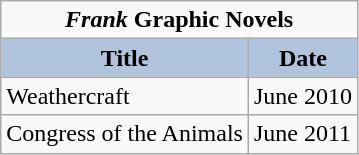<table class="wikitable">
<tr>
<td colspan="4" style="text-align:center;font-weight:bold; "><em>Frank</em> Graphic Novels<em></td>
</tr>
<tr>
<th style="background:#B0C4DE;">Title</th>
<th style="background:#B0C4DE;">Date</th>
</tr>
<tr>
<td></em>Weathercraft<em></td>
<td>June 2010</td>
</tr>
<tr>
<td></em>Congress of the Animals<em></td>
<td>June 2011</td>
</tr>
</table>
